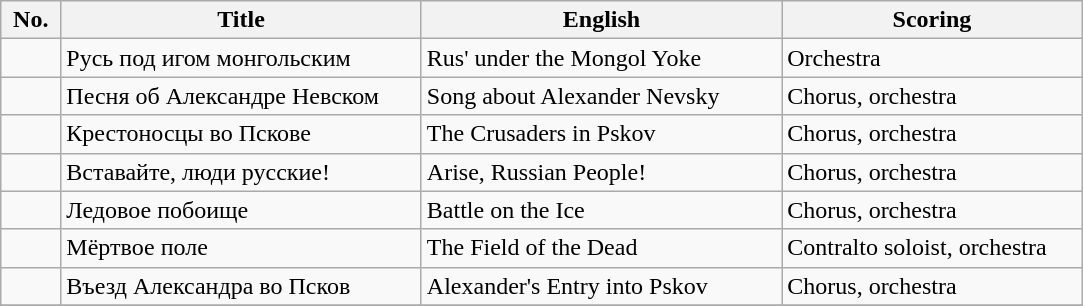<table class="wikitable" border="1">
<tr>
<th style="width:5%;">No.</th>
<th style="width:30%;">Title</th>
<th style="width:30%;">English</th>
<th style="width:25%;">Scoring</th>
</tr>
<tr>
<td></td>
<td>Русь под игом монгольским</td>
<td>Rus' under the Mongol Yoke</td>
<td>Orchestra</td>
</tr>
<tr>
<td></td>
<td>Песня об Александре Невском</td>
<td>Song about Alexander Nevsky</td>
<td>Chorus, orchestra</td>
</tr>
<tr>
<td></td>
<td>Крестоносцы во Пскове</td>
<td>The Crusaders in Pskov</td>
<td>Chorus, orchestra</td>
</tr>
<tr>
<td></td>
<td>Вставайте, люди русские!</td>
<td>Arise, Russian People!</td>
<td>Chorus, orchestra</td>
</tr>
<tr>
<td></td>
<td>Ледовое побоище</td>
<td>Battle on the Ice</td>
<td>Chorus, orchestra</td>
</tr>
<tr>
<td></td>
<td>Мёртвое поле</td>
<td>The Field of the Dead</td>
<td>Contralto soloist, orchestra</td>
</tr>
<tr>
<td></td>
<td>Въезд Александра во Псков</td>
<td>Alexander's Entry into Pskov</td>
<td>Chorus, orchestra</td>
</tr>
<tr>
</tr>
</table>
